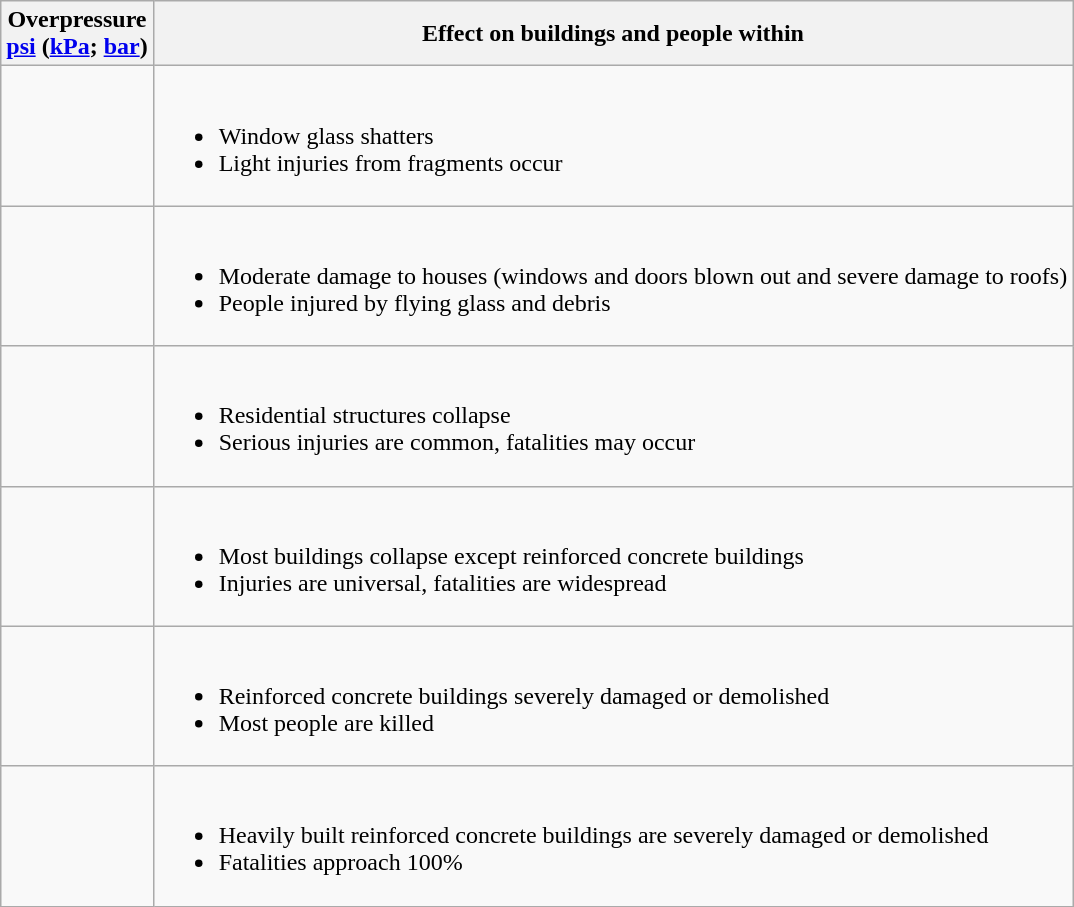<table class="wikitable">
<tr>
<th>Overpressure<br> <a href='#'>psi</a> (<a href='#'>kPa</a>; <a href='#'>bar</a>)</th>
<th>Effect on buildings and people within</th>
</tr>
<tr>
<td></td>
<td><br><ul><li>Window glass shatters</li><li>Light injuries from fragments occur</li></ul></td>
</tr>
<tr>
<td></td>
<td><br><ul><li>Moderate damage to houses (windows and doors blown out and severe damage to roofs)</li><li>People injured by flying glass and debris</li></ul></td>
</tr>
<tr>
<td></td>
<td><br><ul><li>Residential structures collapse</li><li>Serious injuries are common, fatalities may occur</li></ul></td>
</tr>
<tr>
<td></td>
<td><br><ul><li>Most buildings collapse except reinforced concrete buildings</li><li>Injuries are universal, fatalities are widespread</li></ul></td>
</tr>
<tr>
<td></td>
<td><br><ul><li>Reinforced concrete buildings severely damaged or demolished</li><li>Most people are killed</li></ul></td>
</tr>
<tr>
<td></td>
<td><br><ul><li>Heavily built reinforced concrete buildings are severely damaged or demolished</li><li>Fatalities approach 100%</li></ul></td>
</tr>
</table>
